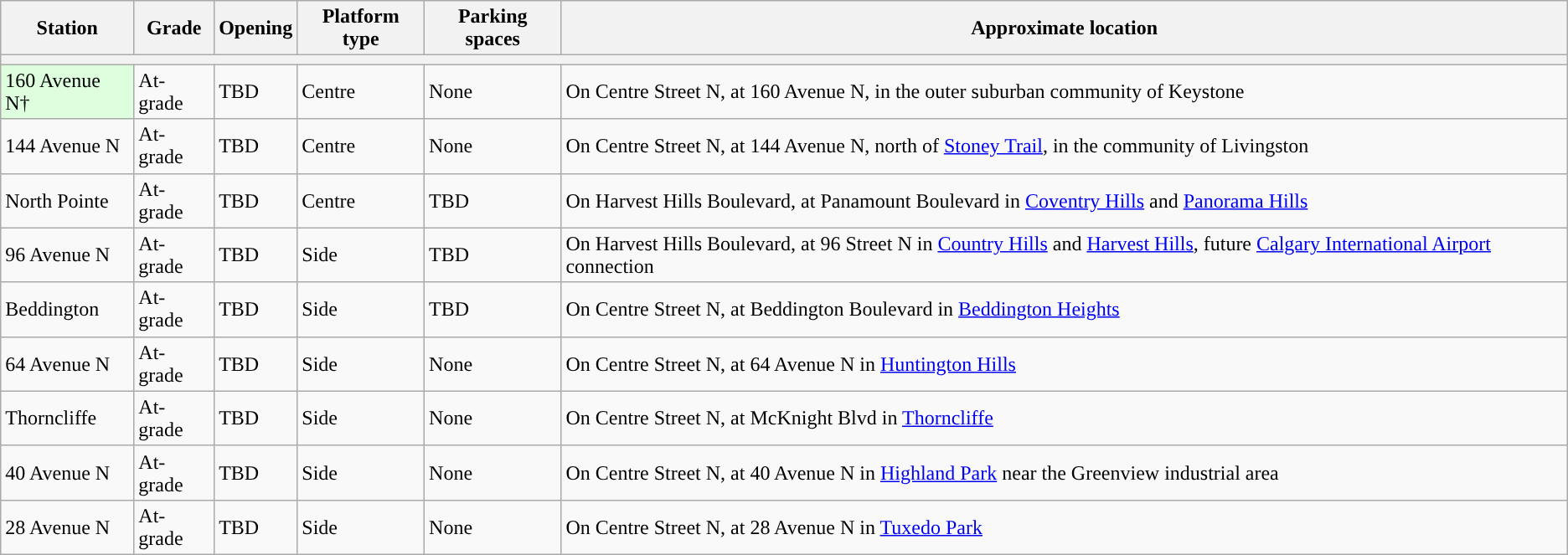<table class="wikitable sortable">
<tr>
<th>Station</th>
<th>Grade</th>
<th>Opening</th>
<th>Platform type</th>
<th data-sort-type="number">Parking spaces</th>
<th class="unsortable">Approximate location</th>
</tr>
<tr>
<th colspan=6 style="background:#"></th>
</tr>
<tr>
<td style="background-color:#ddffdd">160 Avenue N†</td>
<td>At-grade</td>
<td>TBD</td>
<td>Centre</td>
<td>None</td>
<td>On Centre Street N, at 160 Avenue N, in the outer suburban community of Keystone</td>
</tr>
<tr>
<td>144 Avenue N</td>
<td>At-grade</td>
<td>TBD</td>
<td>Centre</td>
<td>None</td>
<td>On Centre Street N, at 144 Avenue N, north of <a href='#'>Stoney Trail</a>, in the community of Livingston</td>
</tr>
<tr>
<td>North Pointe</td>
<td>At-grade</td>
<td>TBD</td>
<td>Centre</td>
<td>TBD</td>
<td>On Harvest Hills Boulevard, at Panamount Boulevard in <a href='#'>Coventry Hills</a> and <a href='#'>Panorama Hills</a></td>
</tr>
<tr>
<td>96 Avenue N</td>
<td>At-grade</td>
<td>TBD</td>
<td>Side</td>
<td>TBD</td>
<td>On Harvest Hills Boulevard, at 96 Street N in <a href='#'>Country Hills</a> and <a href='#'>Harvest Hills</a>, future <a href='#'>Calgary International Airport</a> connection</td>
</tr>
<tr>
<td>Beddington</td>
<td>At-grade</td>
<td>TBD</td>
<td>Side</td>
<td>TBD</td>
<td>On Centre Street N, at Beddington Boulevard in <a href='#'>Beddington Heights</a></td>
</tr>
<tr>
<td>64 Avenue N</td>
<td>At-grade</td>
<td>TBD</td>
<td>Side</td>
<td>None</td>
<td>On Centre Street N, at 64 Avenue N in <a href='#'>Huntington Hills</a></td>
</tr>
<tr>
<td>Thorncliffe</td>
<td>At-grade</td>
<td>TBD</td>
<td>Side</td>
<td>None</td>
<td>On Centre Street N, at McKnight Blvd in <a href='#'>Thorncliffe</a></td>
</tr>
<tr>
<td>40 Avenue N</td>
<td>At-grade</td>
<td>TBD</td>
<td>Side</td>
<td>None</td>
<td>On Centre Street N, at 40 Avenue N in <a href='#'>Highland Park</a> near the Greenview industrial area</td>
</tr>
<tr>
<td>28 Avenue N</td>
<td>At-grade</td>
<td>TBD</td>
<td>Side</td>
<td>None</td>
<td>On Centre Street N, at 28 Avenue N in <a href='#'>Tuxedo Park</a></td>
</tr>
</table>
